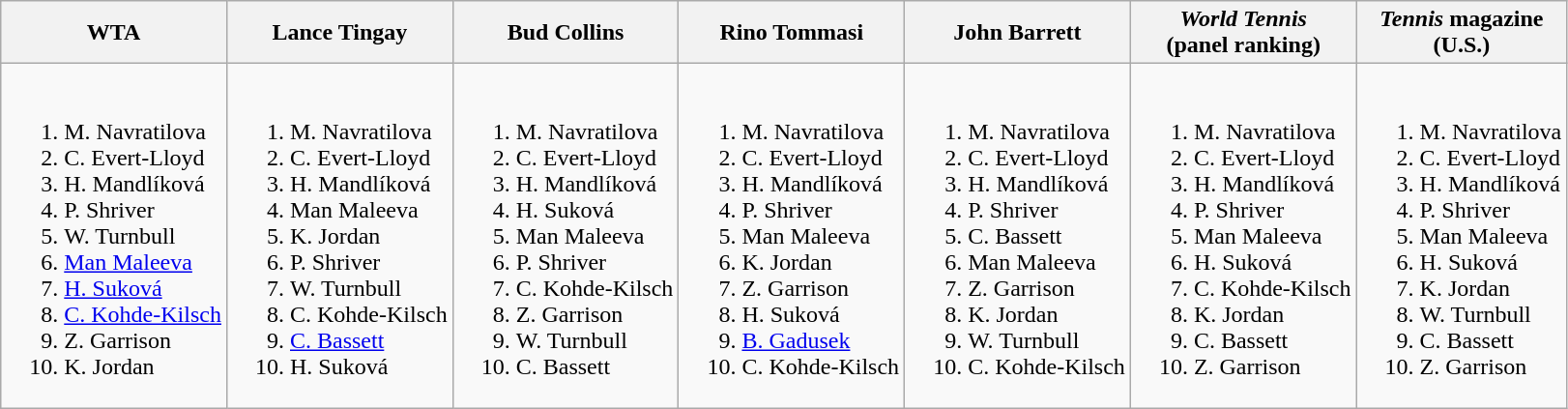<table class="wikitable">
<tr>
<th>WTA</th>
<th>Lance Tingay</th>
<th>Bud Collins</th>
<th>Rino Tommasi</th>
<th>John Barrett</th>
<th><em>World Tennis</em><br>(panel ranking)</th>
<th><em>Tennis</em> magazine<br>(U.S.)</th>
</tr>
<tr style="vertical-align: top;">
<td style="white-space: nowrap;"><br><ol><li> M. Navratilova</li><li> C. Evert-Lloyd</li><li> H. Mandlíková</li><li> P. Shriver</li><li> W. Turnbull</li><li> <a href='#'>Man Maleeva</a></li><li> <a href='#'>H. Suková</a></li><li> <a href='#'>C. Kohde-Kilsch</a></li><li> Z. Garrison</li><li> K. Jordan</li></ol></td>
<td style="white-space: nowrap;"><br><ol><li> M. Navratilova</li><li> C. Evert-Lloyd</li><li> H. Mandlíková</li><li> Man Maleeva</li><li> K. Jordan</li><li> P. Shriver</li><li> W. Turnbull</li><li> C. Kohde-Kilsch</li><li> <a href='#'>C. Bassett</a></li><li> H. Suková</li></ol></td>
<td style="white-space: nowrap;"><br><ol><li> M. Navratilova</li><li> C. Evert-Lloyd</li><li> H. Mandlíková</li><li> H. Suková</li><li> Man Maleeva</li><li> P. Shriver</li><li> C. Kohde-Kilsch</li><li> Z. Garrison</li><li> W. Turnbull</li><li> C. Bassett</li></ol></td>
<td style="white-space: nowrap;"><br><ol><li> M. Navratilova</li><li> C. Evert-Lloyd</li><li> H. Mandlíková</li><li> P. Shriver</li><li> Man Maleeva</li><li> K. Jordan</li><li> Z. Garrison</li><li> H. Suková</li><li> <a href='#'>B. Gadusek</a></li><li> C. Kohde-Kilsch</li></ol></td>
<td style="white-space: nowrap;"><br><ol><li> M. Navratilova</li><li> C. Evert-Lloyd</li><li> H. Mandlíková</li><li> P. Shriver</li><li> C. Bassett</li><li> Man Maleeva</li><li> Z. Garrison</li><li> K. Jordan</li><li> W. Turnbull</li><li> C. Kohde-Kilsch</li></ol></td>
<td style="white-space: nowrap;"><br><ol><li> M. Navratilova</li><li> C. Evert-Lloyd</li><li> H. Mandlíková</li><li> P. Shriver</li><li> Man Maleeva</li><li> H. Suková</li><li> C. Kohde-Kilsch</li><li> K. Jordan</li><li> C. Bassett</li><li> Z. Garrison</li></ol></td>
<td style="white-space: nowrap;"><br><ol><li> M. Navratilova</li><li> C. Evert-Lloyd</li><li> H. Mandlíková</li><li> P. Shriver</li><li> Man Maleeva</li><li> H. Suková</li><li> K. Jordan</li><li> W. Turnbull</li><li> C. Bassett</li><li> Z. Garrison</li></ol></td>
</tr>
</table>
